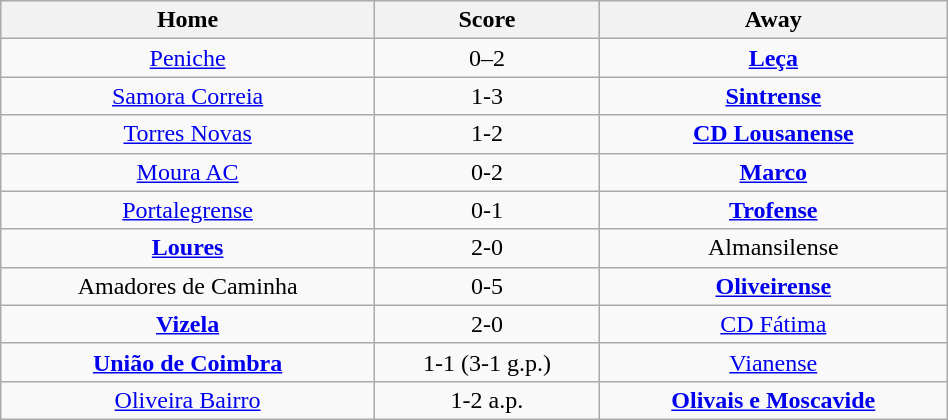<table class="wikitable" width="50%" style="text-align: center;">
<tr>
<th>Home</th>
<th>Score</th>
<th>Away</th>
</tr>
<tr>
<td><a href='#'>Peniche</a></td>
<td>0–2</td>
<td><strong><a href='#'>Leça</a></strong></td>
</tr>
<tr>
<td><a href='#'>Samora Correia</a></td>
<td>1-3</td>
<td><strong><a href='#'>Sintrense</a></strong></td>
</tr>
<tr>
<td><a href='#'>Torres Novas</a></td>
<td>1-2</td>
<td><strong><a href='#'>CD Lousanense</a></strong></td>
</tr>
<tr>
<td><a href='#'>Moura AC</a></td>
<td>0-2</td>
<td><strong><a href='#'>Marco</a></strong></td>
</tr>
<tr>
<td><a href='#'>Portalegrense</a></td>
<td>0-1</td>
<td><strong><a href='#'>Trofense</a></strong></td>
</tr>
<tr>
<td><strong><a href='#'>Loures</a></strong></td>
<td>2-0</td>
<td>Almansilense</td>
</tr>
<tr>
<td>Amadores de Caminha</td>
<td>0-5</td>
<td><strong><a href='#'>Oliveirense</a></strong></td>
</tr>
<tr>
<td><strong><a href='#'>Vizela</a></strong></td>
<td>2-0</td>
<td><a href='#'>CD Fátima</a></td>
</tr>
<tr>
<td><strong><a href='#'>União de Coimbra</a></strong></td>
<td>1-1 (3-1 g.p.)</td>
<td><a href='#'>Vianense</a></td>
</tr>
<tr>
<td><a href='#'>Oliveira Bairro</a></td>
<td>1-2 a.p.</td>
<td><strong><a href='#'>Olivais e Moscavide</a></strong></td>
</tr>
</table>
